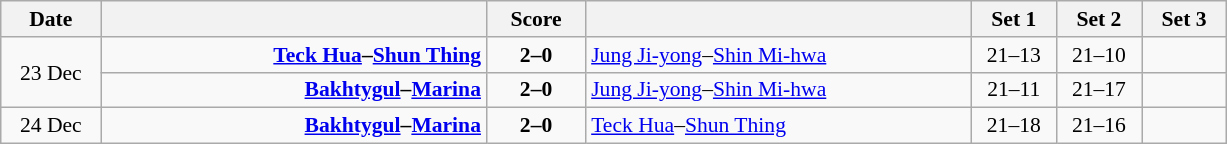<table class="wikitable" style="text-align: center; font-size:90% ">
<tr>
<th width="60">Date</th>
<th align="right" width="250"></th>
<th width="60">Score</th>
<th align="left" width="250"></th>
<th width="50">Set 1</th>
<th width="50">Set 2</th>
<th width="50">Set 3</th>
</tr>
<tr>
<td rowspan=2>23 Dec</td>
<td align=right><strong><a href='#'>Teck Hua</a>–<a href='#'>Shun Thing</a> </strong></td>
<td align=center><strong>2–0</strong></td>
<td align=left> <a href='#'>Jung Ji-yong</a>–<a href='#'>Shin Mi-hwa</a></td>
<td>21–13</td>
<td>21–10</td>
<td></td>
</tr>
<tr>
<td align=right><strong><a href='#'>Bakhtygul</a>–<a href='#'>Marina</a> </strong></td>
<td align=center><strong>2–0</strong></td>
<td align=left> <a href='#'>Jung Ji-yong</a>–<a href='#'>Shin Mi-hwa</a></td>
<td>21–11</td>
<td>21–17</td>
<td></td>
</tr>
<tr>
<td>24 Dec</td>
<td align=right><strong><a href='#'>Bakhtygul</a>–<a href='#'>Marina</a> </strong></td>
<td align=center><strong>2–0</strong></td>
<td align=left> <a href='#'>Teck Hua</a>–<a href='#'>Shun Thing</a></td>
<td>21–18</td>
<td>21–16</td>
<td></td>
</tr>
</table>
